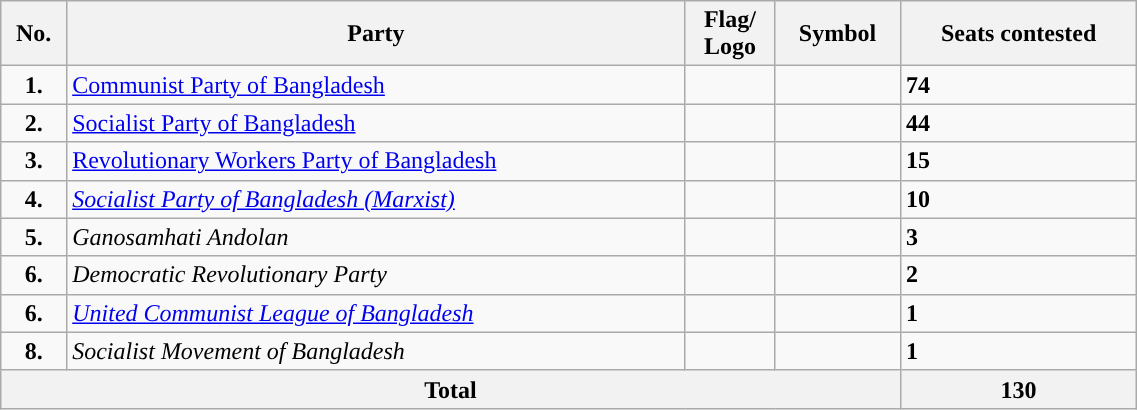<table class="wikitable"  width="60%">
<tr>
<th>No.</th>
<th>Party</th>
<th>Flag/<br>Logo</th>
<th>Symbol</th>
<th>Seats contested</th>
</tr>
<tr>
<td style="text-align:center; background:"><strong>1.</strong></td>
<td><a href='#'>Communist Party of Bangladesh</a></td>
<td></td>
<td></td>
<td><strong>74</strong></td>
</tr>
<tr>
<td style="text-align:Center; background:"><strong>2.</strong></td>
<td><a href='#'>Socialist Party of Bangladesh</a></td>
<td></td>
<td></td>
<td><strong>44</strong></td>
</tr>
<tr>
<td style="text-align:Center; background:"><strong>3.</strong></td>
<td><a href='#'>Revolutionary Workers Party of Bangladesh</a></td>
<td></td>
<td></td>
<td><strong>15</strong></td>
</tr>
<tr>
<td style="text-align:Center; background:"><strong>4.</strong></td>
<td><em><a href='#'>Socialist Party of Bangladesh (Marxist)</a></em></td>
<td></td>
<td></td>
<td><strong>10</strong></td>
</tr>
<tr>
<td style="text-align:Center; background:"><strong>5.</strong></td>
<td><em>Ganosamhati Andolan</em></td>
<td></td>
<td></td>
<td><strong>3</strong></td>
</tr>
<tr>
<td style="text-align:Center; background:"><strong>6.</strong></td>
<td><em>Democratic Revolutionary Party</em></td>
<td></td>
<td></td>
<td><strong>2</strong></td>
</tr>
<tr>
<td style="text-align:Center; background:"><strong>6.</strong></td>
<td><em><a href='#'>United Communist League of Bangladesh</a></em></td>
<td></td>
<td></td>
<td><strong>1</strong></td>
</tr>
<tr>
<td style="text-align:Center; background:"><strong>8.</strong></td>
<td><em>Socialist Movement of Bangladesh</em></td>
<td></td>
<td></td>
<td><strong>1</strong></td>
</tr>
<tr>
<th colspan="4">Total</th>
<th>130</th>
</tr>
</table>
